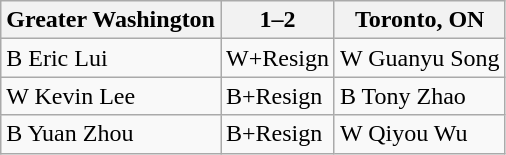<table class="wikitable">
<tr>
<th>Greater Washington</th>
<th>1–2</th>
<th>Toronto, ON</th>
</tr>
<tr>
<td>B Eric Lui</td>
<td>W+Resign</td>
<td>W Guanyu Song</td>
</tr>
<tr>
<td>W Kevin Lee</td>
<td>B+Resign</td>
<td>B Tony Zhao</td>
</tr>
<tr>
<td>B Yuan Zhou</td>
<td>B+Resign</td>
<td>W Qiyou Wu</td>
</tr>
</table>
